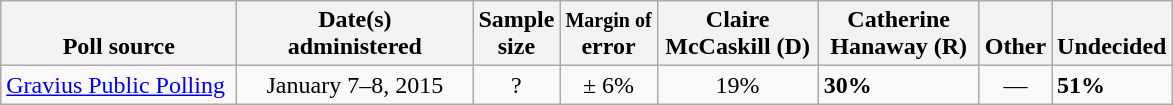<table class="wikitable">
<tr valign= bottom>
<th style="width:150px;">Poll source</th>
<th style="width:150px;">Date(s)<br>administered</th>
<th class=small>Sample<br>size</th>
<th><small>Margin of</small><br>error</th>
<th style="width:100px;">Claire<br>McCaskill (D)</th>
<th style="width:100px;">Catherine<br>Hanaway (R)</th>
<th style="width:40px;">Other</th>
<th style="width:40px;">Undecided</th>
</tr>
<tr>
<td><a href='#'>Gravius Public Polling</a></td>
<td align=center>January 7–8, 2015</td>
<td align=center>?</td>
<td align=center>± 6%</td>
<td align=center>19%</td>
<td><strong>30%</strong></td>
<td align=center>—</td>
<td><strong>51%</strong></td>
</tr>
</table>
